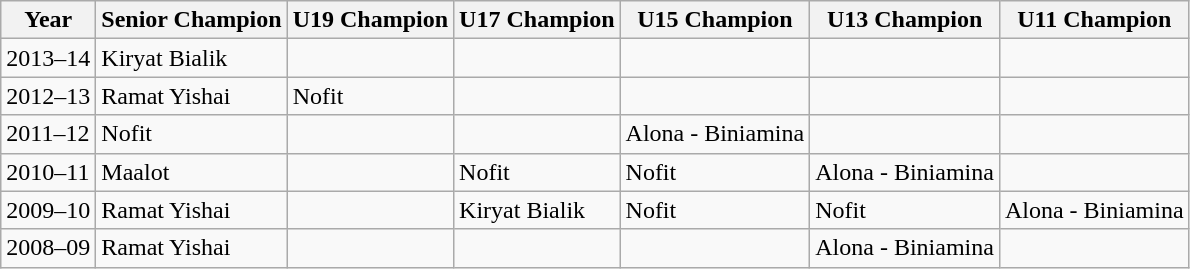<table class="wikitable">
<tr>
<th>Year</th>
<th>Senior Champion</th>
<th>U19 Champion</th>
<th>U17 Champion</th>
<th>U15 Champion</th>
<th>U13 Champion</th>
<th>U11 Champion</th>
</tr>
<tr>
<td>2013–14</td>
<td>Kiryat Bialik</td>
<td></td>
<td></td>
<td></td>
<td></td>
<td></td>
</tr>
<tr>
<td>2012–13</td>
<td>Ramat Yishai</td>
<td>Nofit</td>
<td></td>
<td></td>
<td></td>
<td></td>
</tr>
<tr>
<td>2011–12</td>
<td>Nofit</td>
<td></td>
<td></td>
<td>Alona - Biniamina</td>
<td></td>
<td></td>
</tr>
<tr>
<td>2010–11</td>
<td>Maalot</td>
<td></td>
<td>Nofit</td>
<td>Nofit</td>
<td>Alona - Biniamina</td>
<td></td>
</tr>
<tr>
<td>2009–10</td>
<td>Ramat Yishai</td>
<td></td>
<td>Kiryat Bialik</td>
<td>Nofit</td>
<td>Nofit</td>
<td>Alona - Biniamina</td>
</tr>
<tr>
<td>2008–09</td>
<td>Ramat Yishai</td>
<td></td>
<td></td>
<td></td>
<td>Alona - Biniamina</td>
<td></td>
</tr>
</table>
